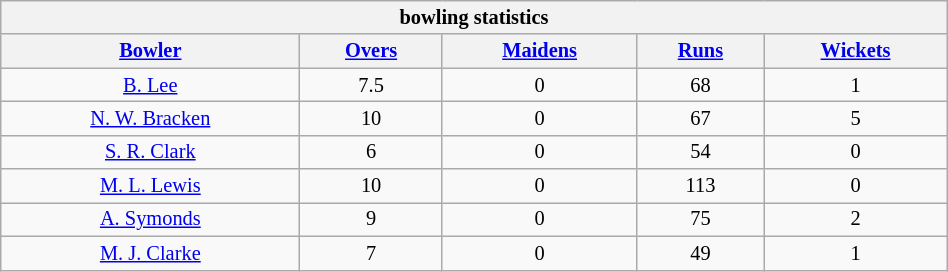<table cellpadding="1" style="font-size:85%; border:gray solid 1px; text-align:center; width:50%;" class="wikitable">
<tr>
<th colspan="5"> bowling statistics</th>
</tr>
<tr>
<th><a href='#'>Bowler</a></th>
<th><a href='#'>Overs</a></th>
<th><a href='#'>Maidens</a></th>
<th><a href='#'>Runs</a></th>
<th><a href='#'>Wickets</a></th>
</tr>
<tr>
<td><a href='#'>B. Lee</a></td>
<td>7.5</td>
<td>0</td>
<td>68</td>
<td>1</td>
</tr>
<tr>
<td><a href='#'>N. W. Bracken</a></td>
<td>10</td>
<td>0</td>
<td>67</td>
<td>5</td>
</tr>
<tr>
<td><a href='#'>S. R. Clark</a></td>
<td>6</td>
<td>0</td>
<td>54</td>
<td>0</td>
</tr>
<tr>
<td><a href='#'>M. L. Lewis</a></td>
<td>10</td>
<td>0</td>
<td>113</td>
<td>0</td>
</tr>
<tr>
<td><a href='#'>A. Symonds</a></td>
<td>9</td>
<td>0</td>
<td>75</td>
<td>2</td>
</tr>
<tr>
<td><a href='#'>M. J. Clarke</a></td>
<td>7</td>
<td>0</td>
<td>49</td>
<td>1</td>
</tr>
</table>
